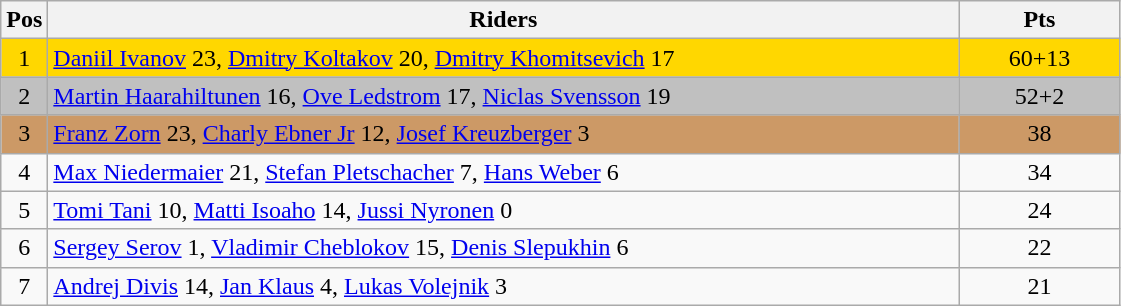<table class="wikitable">
<tr>
<th width=20>Pos</th>
<th width=600>Riders</th>
<th width=100>Pts</th>
</tr>
<tr style="text-align:center; background:gold;">
<td>1</td>
<td style="text-align:left;"> <a href='#'>Daniil Ivanov</a> 23, <a href='#'>Dmitry Koltakov</a> 20, <a href='#'>Dmitry Khomitsevich</a> 17</td>
<td>60+13</td>
</tr>
<tr style="text-align:center; background:silver;">
<td>2</td>
<td style="text-align:left;">  <a href='#'>Martin Haarahiltunen</a> 16, <a href='#'>Ove Ledstrom</a> 17, <a href='#'>Niclas Svensson</a> 19</td>
<td>52+2</td>
</tr>
<tr style="text-align:center; background:#c96;">
<td>3</td>
<td style="text-align:left;">  <a href='#'>Franz Zorn</a> 23, <a href='#'>Charly Ebner Jr</a> 12, <a href='#'>Josef Kreuzberger</a> 3</td>
<td>38</td>
</tr>
<tr align=center>
<td>4</td>
<td style="text-align:left;">  <a href='#'>Max Niedermaier</a> 21, <a href='#'>Stefan Pletschacher</a> 7, <a href='#'>Hans Weber</a> 6</td>
<td>34</td>
</tr>
<tr align=center>
<td>5</td>
<td style="text-align:left;">  <a href='#'>Tomi Tani</a> 10, <a href='#'>Matti Isoaho</a> 14, <a href='#'>Jussi Nyronen</a> 0</td>
<td>24</td>
</tr>
<tr align=center>
<td>6</td>
<td style="text-align:left;">  <a href='#'>Sergey Serov</a> 1, <a href='#'>Vladimir Cheblokov</a> 15, <a href='#'>Denis Slepukhin</a> 6</td>
<td>22</td>
</tr>
<tr align=center>
<td>7</td>
<td style="text-align:left;">  <a href='#'>Andrej Divis</a> 14, <a href='#'>Jan Klaus</a> 4, <a href='#'>Lukas Volejnik</a> 3</td>
<td>21</td>
</tr>
</table>
